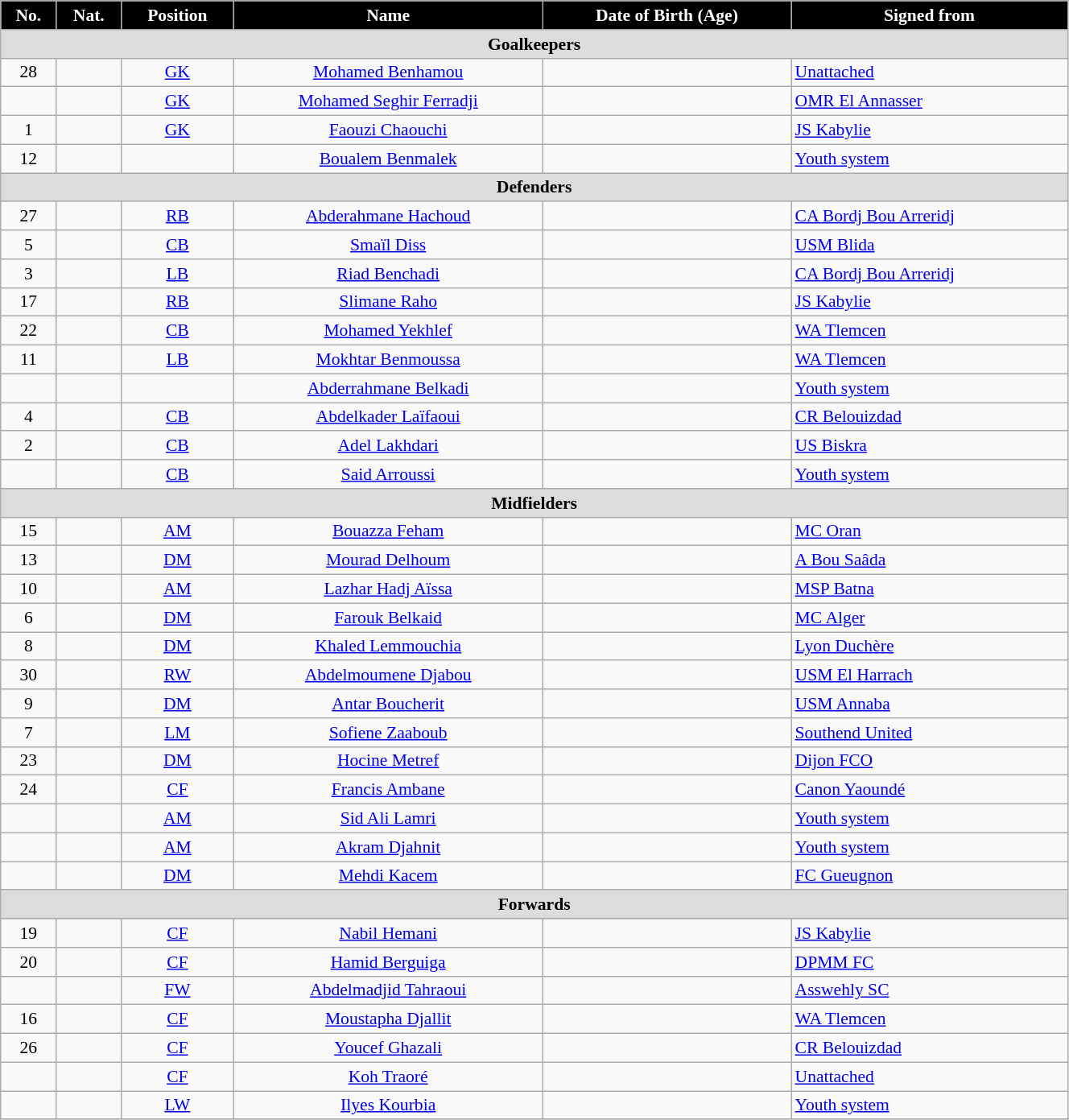<table class="wikitable" style="text-align:center; font-size:90%; width:70%">
<tr>
<th style="background:#000; color:white; text-align:center;">No.</th>
<th style="background:#000; color:white; text-align:center;">Nat.</th>
<th style="background:#000; color:white; text-align:center;">Position</th>
<th style="background:#000; color:white; text-align:center;">Name</th>
<th style="background:#000; color:white; text-align:center;">Date of Birth (Age)</th>
<th style="background:#000; color:white; text-align:center;">Signed from</th>
</tr>
<tr>
<th colspan=10 style="background:#DCDCDC; text-align:center;">Goalkeepers</th>
</tr>
<tr>
<td>28</td>
<td></td>
<td><a href='#'>GK</a></td>
<td><a href='#'>Mohamed Benhamou</a></td>
<td></td>
<td style="text-align:left"><a href='#'>Unattached</a></td>
</tr>
<tr>
<td></td>
<td></td>
<td><a href='#'>GK</a></td>
<td><a href='#'>Mohamed Seghir Ferradji</a></td>
<td></td>
<td style="text-align:left"> <a href='#'>OMR El Annasser</a></td>
</tr>
<tr>
<td>1</td>
<td></td>
<td><a href='#'>GK</a></td>
<td><a href='#'>Faouzi Chaouchi</a></td>
<td></td>
<td style="text-align:left"> <a href='#'>JS Kabylie</a></td>
</tr>
<tr>
<td>12</td>
<td></td>
<td></td>
<td><a href='#'>Boualem Benmalek</a></td>
<td></td>
<td style="text-align:left"> <a href='#'>Youth system</a></td>
</tr>
<tr>
<th colspan=10 style="background:#DCDCDC; text-align:center;">Defenders</th>
</tr>
<tr>
<td>27</td>
<td></td>
<td><a href='#'>RB</a></td>
<td><a href='#'>Abderahmane Hachoud</a></td>
<td></td>
<td style="text-align:left"> <a href='#'>CA Bordj Bou Arreridj</a></td>
</tr>
<tr>
<td>5</td>
<td></td>
<td><a href='#'>CB</a></td>
<td><a href='#'>Smaïl Diss</a></td>
<td></td>
<td style="text-align:left"> <a href='#'>USM Blida</a></td>
</tr>
<tr>
<td>3</td>
<td></td>
<td><a href='#'>LB</a></td>
<td><a href='#'>Riad Benchadi</a></td>
<td></td>
<td style="text-align:left"> <a href='#'>CA Bordj Bou Arreridj</a></td>
</tr>
<tr>
<td>17</td>
<td></td>
<td><a href='#'>RB</a></td>
<td><a href='#'>Slimane Raho</a></td>
<td></td>
<td style="text-align:left"> <a href='#'>JS Kabylie</a></td>
</tr>
<tr>
<td>22</td>
<td></td>
<td><a href='#'>CB</a></td>
<td><a href='#'>Mohamed Yekhlef</a></td>
<td></td>
<td style="text-align:left"> <a href='#'>WA Tlemcen</a></td>
</tr>
<tr>
<td>11</td>
<td></td>
<td><a href='#'>LB</a></td>
<td><a href='#'>Mokhtar Benmoussa</a></td>
<td></td>
<td style="text-align:left"> <a href='#'>WA Tlemcen</a></td>
</tr>
<tr>
<td></td>
<td></td>
<td></td>
<td><a href='#'>Abderrahmane Belkadi</a></td>
<td></td>
<td style="text-align:left"> <a href='#'>Youth system</a></td>
</tr>
<tr>
<td>4</td>
<td></td>
<td><a href='#'>CB</a></td>
<td><a href='#'>Abdelkader Laïfaoui</a></td>
<td></td>
<td style="text-align:left"> <a href='#'>CR Belouizdad</a></td>
</tr>
<tr>
<td>2</td>
<td></td>
<td><a href='#'>CB</a></td>
<td><a href='#'>Adel Lakhdari</a></td>
<td></td>
<td style="text-align:left"> <a href='#'>US Biskra</a></td>
</tr>
<tr>
<td></td>
<td></td>
<td><a href='#'>CB</a></td>
<td><a href='#'>Said Arroussi</a></td>
<td></td>
<td style="text-align:left"> <a href='#'>Youth system</a></td>
</tr>
<tr>
<th colspan=10 style="background:#DCDCDC; text-align:center;">Midfielders</th>
</tr>
<tr>
<td>15</td>
<td></td>
<td><a href='#'>AM</a></td>
<td><a href='#'>Bouazza Feham</a></td>
<td></td>
<td style="text-align:left"> <a href='#'>MC Oran</a></td>
</tr>
<tr>
<td>13</td>
<td></td>
<td><a href='#'>DM</a></td>
<td><a href='#'>Mourad Delhoum</a></td>
<td></td>
<td style="text-align:left"> <a href='#'>A Bou Saâda</a></td>
</tr>
<tr>
<td>10</td>
<td></td>
<td><a href='#'>AM</a></td>
<td><a href='#'>Lazhar Hadj Aïssa</a></td>
<td></td>
<td style="text-align:left"> <a href='#'>MSP Batna</a></td>
</tr>
<tr>
<td>6</td>
<td></td>
<td><a href='#'>DM</a></td>
<td><a href='#'>Farouk Belkaid</a></td>
<td></td>
<td style="text-align:left"> <a href='#'>MC Alger</a></td>
</tr>
<tr>
<td>8</td>
<td></td>
<td><a href='#'>DM</a></td>
<td><a href='#'>Khaled Lemmouchia</a></td>
<td></td>
<td style="text-align:left"> <a href='#'>Lyon Duchère</a></td>
</tr>
<tr>
<td>30</td>
<td></td>
<td><a href='#'>RW</a></td>
<td><a href='#'>Abdelmoumene Djabou</a></td>
<td></td>
<td style="text-align:left"> <a href='#'>USM El Harrach</a></td>
</tr>
<tr>
<td>9</td>
<td></td>
<td><a href='#'>DM</a></td>
<td><a href='#'>Antar Boucherit</a></td>
<td></td>
<td style="text-align:left"> <a href='#'>USM Annaba</a></td>
</tr>
<tr>
<td>7</td>
<td></td>
<td><a href='#'>LM</a></td>
<td><a href='#'>Sofiene Zaaboub</a></td>
<td></td>
<td style="text-align:left"> <a href='#'>Southend United</a></td>
</tr>
<tr>
<td>23</td>
<td></td>
<td><a href='#'>DM</a></td>
<td><a href='#'>Hocine Metref</a></td>
<td></td>
<td style="text-align:left"> <a href='#'>Dijon FCO</a></td>
</tr>
<tr>
<td>24</td>
<td></td>
<td><a href='#'>CF</a></td>
<td><a href='#'>Francis Ambane</a></td>
<td></td>
<td style="text-align:left"> <a href='#'>Canon Yaoundé</a></td>
</tr>
<tr>
<td></td>
<td></td>
<td><a href='#'>AM</a></td>
<td><a href='#'>Sid Ali Lamri</a></td>
<td></td>
<td style="text-align:left"> <a href='#'>Youth system</a></td>
</tr>
<tr>
<td></td>
<td></td>
<td><a href='#'>AM</a></td>
<td><a href='#'>Akram Djahnit</a></td>
<td></td>
<td style="text-align:left"> <a href='#'>Youth system</a></td>
</tr>
<tr>
<td></td>
<td></td>
<td><a href='#'>DM</a></td>
<td><a href='#'>Mehdi Kacem</a></td>
<td></td>
<td style="text-align:left"> <a href='#'>FC Gueugnon</a></td>
</tr>
<tr>
<th colspan=10 style="background:#DCDCDC; text-align:center;">Forwards</th>
</tr>
<tr>
<td>19</td>
<td></td>
<td><a href='#'>CF</a></td>
<td><a href='#'>Nabil Hemani</a></td>
<td></td>
<td style="text-align:left"> <a href='#'>JS Kabylie</a></td>
</tr>
<tr>
<td>20</td>
<td></td>
<td><a href='#'>CF</a></td>
<td><a href='#'>Hamid Berguiga</a></td>
<td></td>
<td style="text-align:left"> <a href='#'>DPMM FC</a></td>
</tr>
<tr>
<td></td>
<td></td>
<td><a href='#'>FW</a></td>
<td><a href='#'>Abdelmadjid Tahraoui</a></td>
<td></td>
<td style="text-align:left"> <a href='#'>Asswehly SC</a></td>
</tr>
<tr>
<td>16</td>
<td></td>
<td><a href='#'>CF</a></td>
<td><a href='#'>Moustapha Djallit</a></td>
<td></td>
<td style="text-align:left"> <a href='#'>WA Tlemcen</a></td>
</tr>
<tr>
<td>26</td>
<td></td>
<td><a href='#'>CF</a></td>
<td><a href='#'>Youcef Ghazali</a></td>
<td></td>
<td style="text-align:left"> <a href='#'>CR Belouizdad</a></td>
</tr>
<tr>
<td></td>
<td></td>
<td><a href='#'>CF</a></td>
<td><a href='#'>Koh Traoré</a></td>
<td></td>
<td style="text-align:left"><a href='#'>Unattached</a></td>
</tr>
<tr>
<td></td>
<td></td>
<td><a href='#'>LW</a></td>
<td><a href='#'>Ilyes Kourbia</a></td>
<td></td>
<td style="text-align:left"> <a href='#'>Youth system</a></td>
</tr>
<tr>
</tr>
</table>
